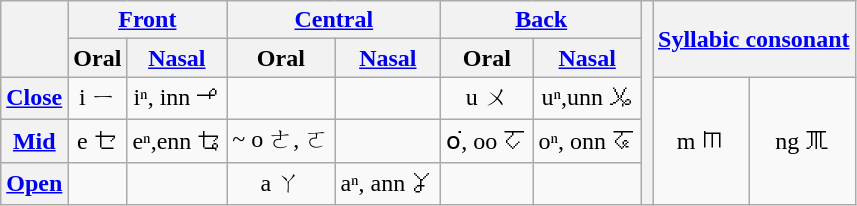<table class=wikitable>
<tr>
<th rowspan=2></th>
<th colspan=2><a href='#'>Front</a></th>
<th colspan=2><a href='#'>Central</a></th>
<th colspan=2><a href='#'>Back</a></th>
<th rowspan=5></th>
<th colspan=2 rowspan=2><a href='#'>Syllabic consonant</a></th>
</tr>
<tr align=center>
<th>Oral</th>
<th><a href='#'>Nasal</a></th>
<th>Oral</th>
<th><a href='#'>Nasal</a></th>
<th>Oral</th>
<th><a href='#'>Nasal</a></th>
</tr>
<tr align=center>
<th><a href='#'>Close</a></th>
<td> i ㄧ</td>
<td> iⁿ, inn ㆪ</td>
<td></td>
<td></td>
<td> u ㄨ</td>
<td> uⁿ,unn ㆫ</td>
<td rowspan=3> m ㆬ</td>
<td rowspan=3> ng ㆭ</td>
</tr>
<tr align=center>
<th><a href='#'>Mid</a></th>
<td> e ㆤ</td>
<td> eⁿ,enn ㆥ</td>
<td> ~  o ㄜ, ㄛ</td>
<td></td>
<td> o͘, oo ㆦ</td>
<td> oⁿ, onn ㆧ</td>
</tr>
<tr align=center>
<th><a href='#'>Open</a></th>
<td></td>
<td></td>
<td> a ㄚ</td>
<td> aⁿ, ann ㆩ</td>
<td></td>
<td></td>
</tr>
</table>
